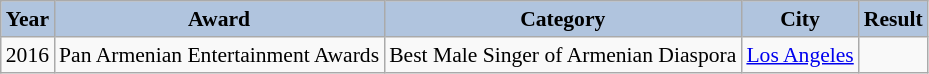<table class="wikitable" style="font-size:90%;">
<tr>
<th style="background:#B0C4DE;"><strong>Year</strong></th>
<th style="background:#B0C4DE;"><strong>Award</strong></th>
<th style="background:#B0C4DE;"><strong>Category</strong></th>
<th style="background:#B0C4DE;"><strong>City</strong></th>
<th style="background:#B0C4DE;"><strong>Result</strong></th>
</tr>
<tr>
<td>2016</td>
<td>Pan Armenian Entertainment Awards</td>
<td>Best Male Singer of Armenian Diaspora</td>
<td><a href='#'>Los Angeles</a></td>
<td></td>
</tr>
</table>
